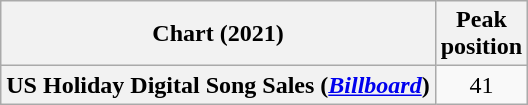<table class="wikitable sortable plainrowheaders" style="text-align:center;">
<tr>
<th>Chart (2021)</th>
<th>Peak<br>position</th>
</tr>
<tr>
<th scope="row">US Holiday Digital Song Sales (<em><a href='#'>Billboard</a></em>)</th>
<td>41</td>
</tr>
</table>
